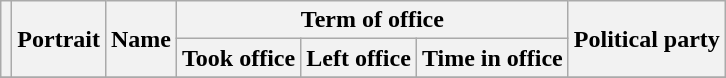<table class="wikitable" style="text-align:center">
<tr>
<th rowspan=2></th>
<th rowspan=2>Portrait</th>
<th rowspan=2>Name<br></th>
<th colspan=3>Term of office</th>
<th rowspan=2>Political party</th>
</tr>
<tr>
<th>Took office</th>
<th>Left office</th>
<th>Time in office</th>
</tr>
<tr>
</tr>
</table>
